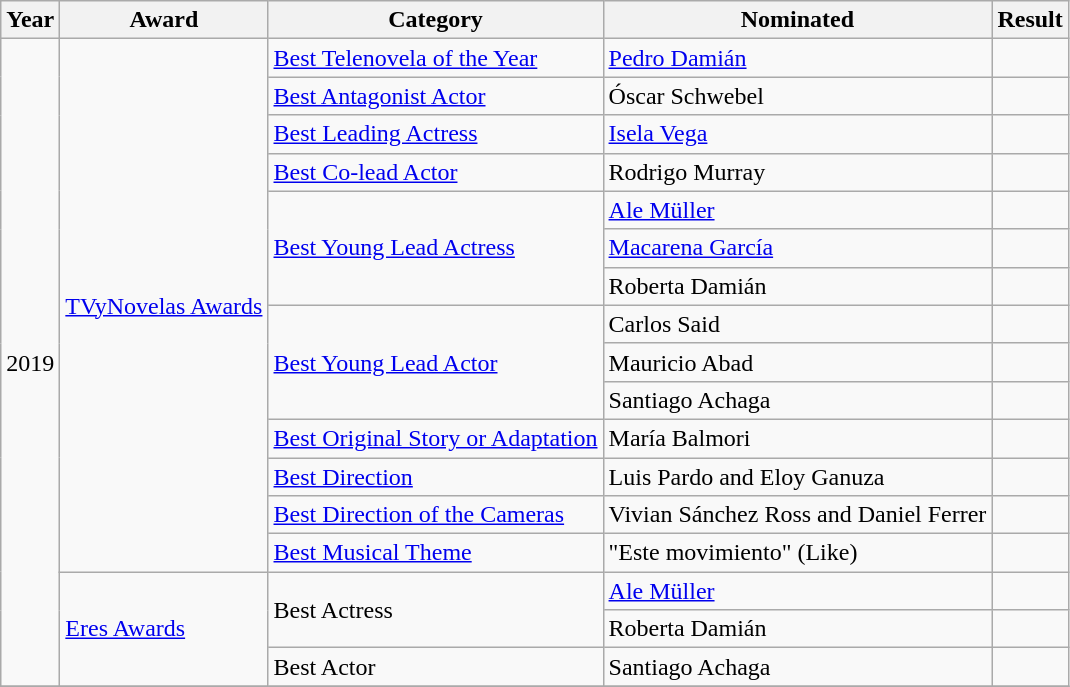<table class="wikitable plainrowheaders">
<tr>
<th scope="col">Year</th>
<th scope="col">Award</th>
<th scope="col">Category</th>
<th scope="col">Nominated</th>
<th scope="col">Result</th>
</tr>
<tr>
<td rowspan="17">2019</td>
<td rowspan="14"><a href='#'>TVyNovelas Awards</a></td>
<td><a href='#'>Best Telenovela of the Year</a></td>
<td><a href='#'>Pedro Damián</a></td>
<td></td>
</tr>
<tr>
<td><a href='#'>Best Antagonist Actor</a></td>
<td>Óscar Schwebel</td>
<td></td>
</tr>
<tr>
<td><a href='#'>Best Leading Actress</a></td>
<td><a href='#'>Isela Vega</a></td>
<td></td>
</tr>
<tr>
<td><a href='#'>Best Co-lead Actor</a></td>
<td>Rodrigo Murray</td>
<td></td>
</tr>
<tr>
<td rowspan="3"><a href='#'>Best Young Lead Actress</a></td>
<td><a href='#'>Ale Müller</a></td>
<td></td>
</tr>
<tr>
<td><a href='#'>Macarena García</a></td>
<td></td>
</tr>
<tr>
<td>Roberta Damián</td>
<td></td>
</tr>
<tr>
<td rowspan="3"><a href='#'>Best Young Lead Actor</a></td>
<td>Carlos Said</td>
<td></td>
</tr>
<tr>
<td>Mauricio Abad</td>
<td></td>
</tr>
<tr>
<td>Santiago Achaga</td>
<td></td>
</tr>
<tr>
<td><a href='#'>Best Original Story or Adaptation</a></td>
<td>María Balmori</td>
<td></td>
</tr>
<tr>
<td><a href='#'>Best Direction</a></td>
<td>Luis Pardo and Eloy Ganuza</td>
<td></td>
</tr>
<tr>
<td><a href='#'>Best Direction of the Cameras</a></td>
<td>Vivian Sánchez Ross and Daniel Ferrer</td>
<td></td>
</tr>
<tr>
<td><a href='#'>Best Musical Theme</a></td>
<td>"Este movimiento" (Like)</td>
<td></td>
</tr>
<tr>
<td rowspan="3"><a href='#'>Eres Awards</a></td>
<td rowspan="2">Best Actress</td>
<td><a href='#'>Ale Müller</a></td>
<td></td>
</tr>
<tr>
<td>Roberta Damián</td>
<td></td>
</tr>
<tr>
<td>Best Actor</td>
<td>Santiago Achaga</td>
<td></td>
</tr>
<tr>
</tr>
</table>
